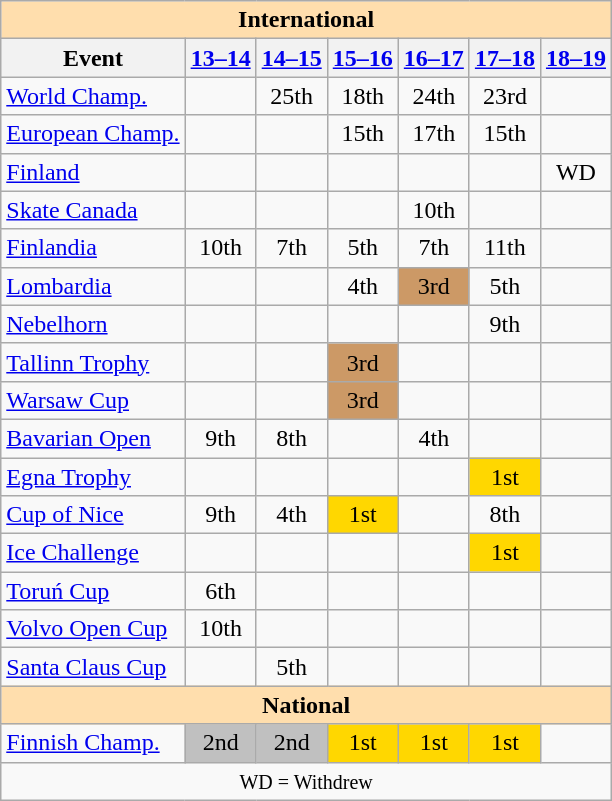<table class="wikitable" style="text-align:center">
<tr>
<th style="background-color: #ffdead; " colspan=7 align=center>International</th>
</tr>
<tr>
<th>Event</th>
<th><a href='#'>13–14</a></th>
<th><a href='#'>14–15</a></th>
<th><a href='#'>15–16</a></th>
<th><a href='#'>16–17</a></th>
<th><a href='#'>17–18</a></th>
<th><a href='#'>18–19</a></th>
</tr>
<tr>
<td align=left><a href='#'>World Champ.</a></td>
<td></td>
<td>25th</td>
<td>18th</td>
<td>24th</td>
<td>23rd</td>
<td></td>
</tr>
<tr>
<td align=left><a href='#'>European Champ.</a></td>
<td></td>
<td></td>
<td>15th</td>
<td>17th</td>
<td>15th</td>
<td></td>
</tr>
<tr>
<td align=left> <a href='#'>Finland</a></td>
<td></td>
<td></td>
<td></td>
<td></td>
<td></td>
<td>WD</td>
</tr>
<tr>
<td align=left> <a href='#'>Skate Canada</a></td>
<td></td>
<td></td>
<td></td>
<td>10th</td>
<td></td>
<td></td>
</tr>
<tr>
<td align=left> <a href='#'>Finlandia</a></td>
<td>10th</td>
<td>7th</td>
<td>5th</td>
<td>7th</td>
<td>11th</td>
<td></td>
</tr>
<tr>
<td align=left> <a href='#'>Lombardia</a></td>
<td></td>
<td></td>
<td>4th</td>
<td bgcolor=cc9966>3rd</td>
<td>5th</td>
<td></td>
</tr>
<tr>
<td align=left> <a href='#'>Nebelhorn</a></td>
<td></td>
<td></td>
<td></td>
<td></td>
<td>9th</td>
<td></td>
</tr>
<tr>
<td align=left> <a href='#'>Tallinn Trophy</a></td>
<td></td>
<td></td>
<td bgcolor=cc9966>3rd</td>
<td></td>
<td></td>
<td></td>
</tr>
<tr>
<td align=left> <a href='#'>Warsaw Cup</a></td>
<td></td>
<td></td>
<td bgcolor=cc9966>3rd</td>
<td></td>
<td></td>
<td></td>
</tr>
<tr>
<td align=left><a href='#'>Bavarian Open</a></td>
<td>9th</td>
<td>8th</td>
<td></td>
<td>4th</td>
<td></td>
<td></td>
</tr>
<tr>
<td align=left><a href='#'>Egna Trophy</a></td>
<td></td>
<td></td>
<td></td>
<td></td>
<td bgcolor=gold>1st</td>
<td></td>
</tr>
<tr>
<td align=left><a href='#'>Cup of Nice</a></td>
<td>9th</td>
<td>4th</td>
<td bgcolor=gold>1st</td>
<td></td>
<td>8th</td>
<td></td>
</tr>
<tr>
<td align=left><a href='#'>Ice Challenge</a></td>
<td></td>
<td></td>
<td></td>
<td></td>
<td bgcolor=gold>1st</td>
<td></td>
</tr>
<tr>
<td align=left><a href='#'>Toruń Cup</a></td>
<td>6th</td>
<td></td>
<td></td>
<td></td>
<td></td>
<td></td>
</tr>
<tr>
<td align=left><a href='#'>Volvo Open Cup</a></td>
<td>10th</td>
<td></td>
<td></td>
<td></td>
<td></td>
<td></td>
</tr>
<tr>
<td align=left><a href='#'>Santa Claus Cup</a></td>
<td></td>
<td>5th</td>
<td></td>
<td></td>
<td></td>
<td></td>
</tr>
<tr>
<th style="background-color: #ffdead; " colspan=7 align=center>National</th>
</tr>
<tr>
<td align=left><a href='#'>Finnish Champ.</a></td>
<td bgcolor=silver>2nd</td>
<td bgcolor=silver>2nd</td>
<td bgcolor=gold>1st</td>
<td bgcolor=gold>1st</td>
<td bgcolor=gold>1st</td>
<td></td>
</tr>
<tr>
<td colspan=7 align=center><small> WD = Withdrew </small></td>
</tr>
</table>
